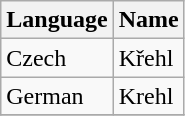<table class="wikitable">
<tr>
<th>Language</th>
<th>Name</th>
</tr>
<tr>
<td>Czech</td>
<td>Křehl</td>
</tr>
<tr>
<td>German</td>
<td>Krehl</td>
</tr>
<tr>
</tr>
</table>
